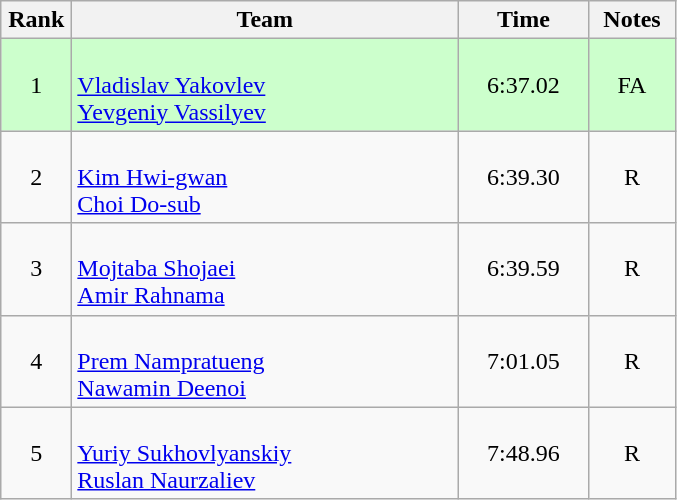<table class=wikitable style="text-align:center">
<tr>
<th width=40>Rank</th>
<th width=250>Team</th>
<th width=80>Time</th>
<th width=50>Notes</th>
</tr>
<tr bgcolor="ccffcc">
<td>1</td>
<td align=left><br><a href='#'>Vladislav Yakovlev</a><br><a href='#'>Yevgeniy Vassilyev</a></td>
<td>6:37.02</td>
<td>FA</td>
</tr>
<tr>
<td>2</td>
<td align=left><br><a href='#'>Kim Hwi-gwan</a><br><a href='#'>Choi Do-sub</a></td>
<td>6:39.30</td>
<td>R</td>
</tr>
<tr>
<td>3</td>
<td align=left><br><a href='#'>Mojtaba Shojaei</a><br><a href='#'>Amir Rahnama</a></td>
<td>6:39.59</td>
<td>R</td>
</tr>
<tr>
<td>4</td>
<td align=left><br><a href='#'>Prem Nampratueng</a><br><a href='#'>Nawamin Deenoi</a></td>
<td>7:01.05</td>
<td>R</td>
</tr>
<tr>
<td>5</td>
<td align=left><br><a href='#'>Yuriy Sukhovlyanskiy</a><br><a href='#'>Ruslan Naurzaliev</a></td>
<td>7:48.96</td>
<td>R</td>
</tr>
</table>
